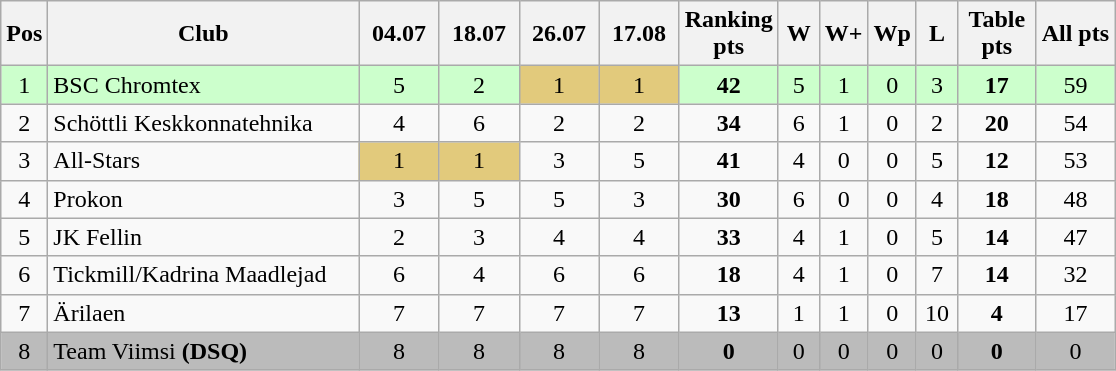<table class="wikitable collapsed">
<tr>
<th width=20px>Pos</th>
<th width=200px>Club</th>
<th width=46px>04.07</th>
<th width=46px>18.07</th>
<th width=46px>26.07</th>
<th width=46px>17.08</th>
<th width=20px>Ranking pts</th>
<th width=20px>W</th>
<th width=20px>W+</th>
<th width=20px>Wp</th>
<th width=20px>L</th>
<th width=45px>Table pts</th>
<th width=45px>All pts</th>
</tr>
<tr align=center>
<td style="background:#cfc">1</td>
<td align=left style="background:#cfc">BSC Chromtex</td>
<td style="background:#cfc">5</td>
<td style="background:#cfc">2</td>
<td style="background:#e2ca7c">1</td>
<td style="background:#e2ca7c">1</td>
<td style="background:#cfc"><strong>42</strong></td>
<td style="background:#cfc">5</td>
<td style="background:#cfc">1</td>
<td style="background:#cfc">0</td>
<td style="background:#cfc">3</td>
<td style="background:#cfc"><strong>17</strong></td>
<td style="background:#cfc">59</td>
</tr>
<tr align=center>
<td>2</td>
<td align=left>Schöttli Keskkonnatehnika</td>
<td>4</td>
<td>6</td>
<td>2</td>
<td>2</td>
<td><strong>34</strong></td>
<td>6</td>
<td>1</td>
<td>0</td>
<td>2</td>
<td><strong>20</strong></td>
<td>54</td>
</tr>
<tr align=center>
<td>3</td>
<td align=left>All-Stars</td>
<td style="background:#e2ca7c">1</td>
<td style="background:#e2ca7c">1</td>
<td>3</td>
<td>5</td>
<td><strong>41</strong></td>
<td>4</td>
<td>0</td>
<td>0</td>
<td>5</td>
<td><strong>12</strong></td>
<td>53</td>
</tr>
<tr align=center>
<td>4</td>
<td align=left>Prokon</td>
<td>3</td>
<td>5</td>
<td>5</td>
<td>3</td>
<td><strong>30</strong></td>
<td>6</td>
<td>0</td>
<td>0</td>
<td>4</td>
<td><strong>18</strong></td>
<td>48</td>
</tr>
<tr align=center>
<td>5</td>
<td align=left>JK Fellin</td>
<td>2</td>
<td>3</td>
<td>4</td>
<td>4</td>
<td><strong>33</strong></td>
<td>4</td>
<td>1</td>
<td>0</td>
<td>5</td>
<td><strong>14</strong></td>
<td>47</td>
</tr>
<tr align=center>
<td>6</td>
<td align=left>Tickmill/Kadrina Maadlejad</td>
<td>6</td>
<td>4</td>
<td>6</td>
<td>6</td>
<td><strong>18</strong></td>
<td>4</td>
<td>1</td>
<td>0</td>
<td>7</td>
<td><strong>14</strong></td>
<td>32</td>
</tr>
<tr align=center>
<td>7</td>
<td align=left>Ärilaen</td>
<td>7</td>
<td>7</td>
<td>7</td>
<td>7</td>
<td><strong>13</strong></td>
<td>1</td>
<td>1</td>
<td>0</td>
<td>10</td>
<td><strong>4</strong></td>
<td>17</td>
</tr>
<tr align=center>
<td style="background:#bbbbbb">8</td>
<td align=left style="background:#bbbbbb">Team Viimsi <strong>(DSQ)</strong></td>
<td style="background:#bbbbbb">8</td>
<td style="background:#bbbbbb">8</td>
<td style="background:#bbbbbb">8</td>
<td style="background:#bbbbbb">8</td>
<td style="background:#bbbbbb"><strong>0</strong></td>
<td style="background:#bbbbbb">0</td>
<td style="background:#bbbbbb">0</td>
<td style="background:#bbbbbb">0</td>
<td style="background:#bbbbbb">0</td>
<td style="background:#bbbbbb"><strong>0</strong></td>
<td style="background:#bbbbbb">0</td>
</tr>
</table>
